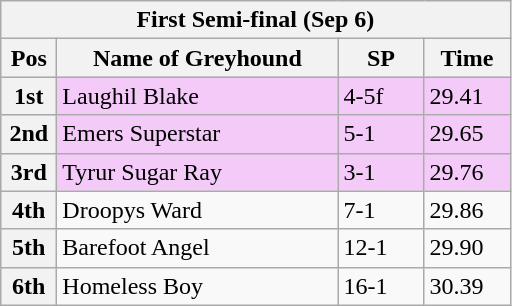<table class="wikitable">
<tr>
<th colspan="6">First Semi-final (Sep 6)</th>
</tr>
<tr>
<th width=30>Pos</th>
<th width=180>Name of Greyhound</th>
<th width=50>SP</th>
<th width=50>Time</th>
</tr>
<tr style="background: #f4caf9;">
<th>1st</th>
<td>Laughil Blake</td>
<td>4-5f</td>
<td>29.41</td>
</tr>
<tr style="background: #f4caf9;">
<th>2nd</th>
<td>Emers Superstar</td>
<td>5-1</td>
<td>29.65</td>
</tr>
<tr style="background: #f4caf9;">
<th>3rd</th>
<td>Tyrur Sugar Ray</td>
<td>3-1</td>
<td>29.76</td>
</tr>
<tr>
<th>4th</th>
<td>Droopys Ward</td>
<td>7-1</td>
<td>29.86</td>
</tr>
<tr>
<th>5th</th>
<td>Barefoot Angel</td>
<td>12-1</td>
<td>29.90</td>
</tr>
<tr>
<th>6th</th>
<td>Homeless Boy</td>
<td>16-1</td>
<td>30.39</td>
</tr>
</table>
